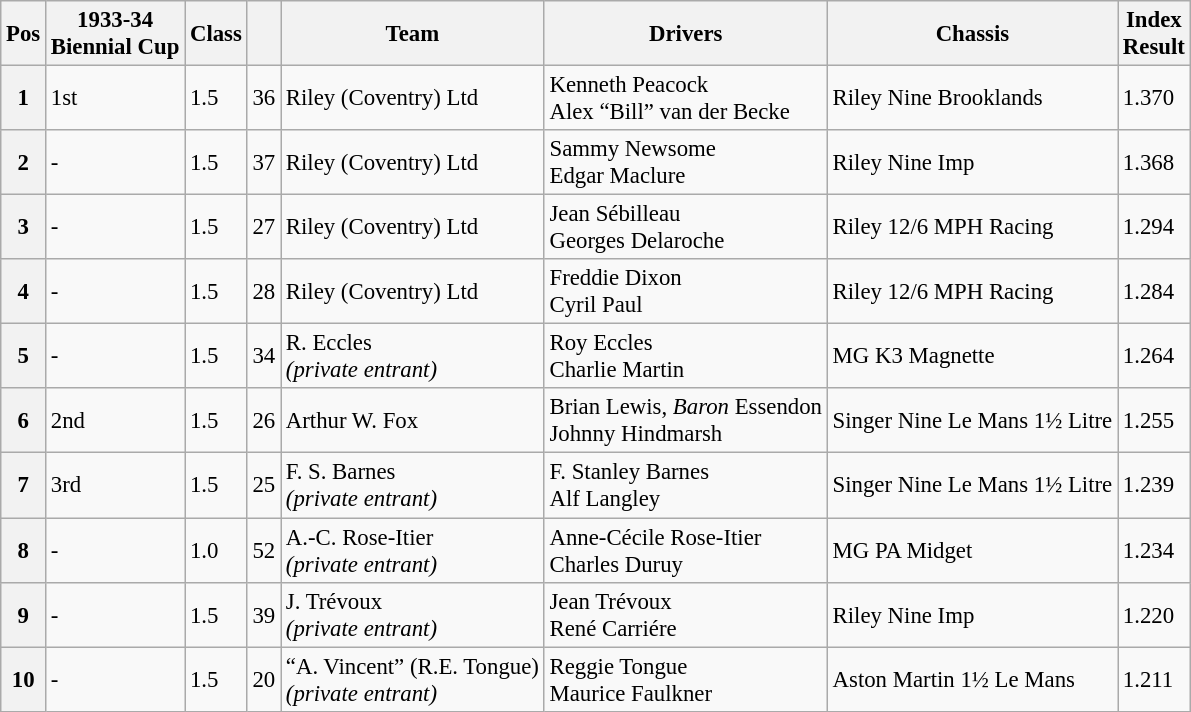<table class="wikitable" style="font-size: 95%;">
<tr>
<th>Pos</th>
<th>1933-34<br>Biennial Cup</th>
<th>Class</th>
<th></th>
<th>Team</th>
<th>Drivers</th>
<th>Chassis</th>
<th>Index<br>Result</th>
</tr>
<tr>
<th>1</th>
<td>1st</td>
<td>1.5</td>
<td>36</td>
<td> Riley (Coventry) Ltd</td>
<td> Kenneth Peacock<br> Alex “Bill” van der Becke</td>
<td>Riley Nine Brooklands</td>
<td>1.370</td>
</tr>
<tr>
<th>2</th>
<td>-</td>
<td>1.5</td>
<td>37</td>
<td> Riley (Coventry) Ltd</td>
<td> Sammy Newsome<br> Edgar Maclure</td>
<td>Riley Nine Imp</td>
<td>1.368</td>
</tr>
<tr>
<th>3</th>
<td>-</td>
<td>1.5</td>
<td>27</td>
<td> Riley (Coventry) Ltd</td>
<td> Jean Sébilleau<br> Georges Delaroche</td>
<td>Riley 12/6 MPH Racing</td>
<td>1.294</td>
</tr>
<tr>
<th>4</th>
<td>-</td>
<td>1.5</td>
<td>28</td>
<td> Riley (Coventry) Ltd</td>
<td> Freddie Dixon<br> Cyril Paul</td>
<td>Riley 12/6 MPH Racing</td>
<td>1.284</td>
</tr>
<tr>
<th>5</th>
<td>-</td>
<td>1.5</td>
<td>34</td>
<td> R. Eccles<br><em>(private entrant)</em></td>
<td> Roy Eccles<br> Charlie Martin</td>
<td>MG K3 Magnette</td>
<td>1.264</td>
</tr>
<tr>
<th>6</th>
<td>2nd</td>
<td>1.5</td>
<td>26</td>
<td> Arthur W. Fox</td>
<td> Brian Lewis, <em>Baron</em> Essendon<br> Johnny Hindmarsh</td>
<td>Singer Nine Le Mans 1½ Litre</td>
<td>1.255</td>
</tr>
<tr>
<th>7</th>
<td>3rd</td>
<td>1.5</td>
<td>25</td>
<td> F. S. Barnes<br><em>(private entrant)</em></td>
<td> F. Stanley Barnes<br> Alf Langley</td>
<td>Singer Nine Le Mans 1½ Litre</td>
<td>1.239</td>
</tr>
<tr>
<th>8</th>
<td>-</td>
<td>1.0</td>
<td>52</td>
<td> A.-C. Rose-Itier<br><em>(private entrant)</em></td>
<td> Anne-Cécile Rose-Itier<br> Charles Duruy</td>
<td>MG PA Midget</td>
<td>1.234</td>
</tr>
<tr>
<th>9</th>
<td>-</td>
<td>1.5</td>
<td>39</td>
<td> J. Trévoux<br><em>(private entrant)</em></td>
<td> Jean Trévoux<br> René Carriére</td>
<td>Riley Nine Imp</td>
<td>1.220</td>
</tr>
<tr>
<th>10</th>
<td>-</td>
<td>1.5</td>
<td>20</td>
<td> “A. Vincent” (R.E. Tongue)<br><em>(private entrant)</em></td>
<td> Reggie Tongue<br> Maurice Faulkner</td>
<td>Aston Martin 1½ Le Mans</td>
<td>1.211</td>
</tr>
</table>
